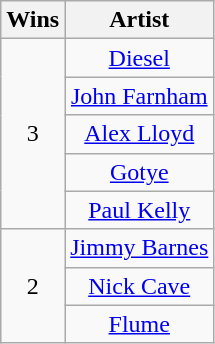<table class="wikitable" style="text-align: center">
<tr>
<th scope="col" width="20">Wins</th>
<th scope="col" align="center">Artist</th>
</tr>
<tr>
<td rowspan=5 style="text-align:center">3</td>
<td><a href='#'>Diesel</a></td>
</tr>
<tr>
<td><a href='#'>John Farnham</a></td>
</tr>
<tr>
<td><a href='#'>Alex Lloyd</a></td>
</tr>
<tr>
<td><a href='#'>Gotye</a></td>
</tr>
<tr>
<td><a href='#'>Paul Kelly</a></td>
</tr>
<tr>
<td rowspan=3 style="text-align:center">2</td>
<td><a href='#'>Jimmy Barnes</a></td>
</tr>
<tr>
<td><a href='#'>Nick Cave</a></td>
</tr>
<tr>
<td><a href='#'>Flume</a></td>
</tr>
</table>
